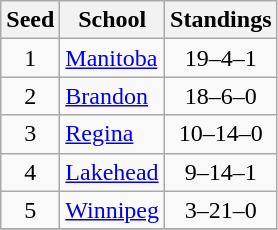<table class="wikitable">
<tr>
<th>Seed</th>
<th>School</th>
<th>Standings</th>
</tr>
<tr>
<td align=center>1</td>
<td><a href='#'>Manitoba</a></td>
<td align=center>19–4–1</td>
</tr>
<tr>
<td align=center>2</td>
<td><a href='#'>Brandon</a></td>
<td align=center>18–6–0</td>
</tr>
<tr>
<td align=center>3</td>
<td><a href='#'>Regina</a></td>
<td align=center>10–14–0</td>
</tr>
<tr>
<td align=center>4</td>
<td><a href='#'>Lakehead</a></td>
<td align=center>9–14–1</td>
</tr>
<tr>
<td align=center>5</td>
<td><a href='#'>Winnipeg</a></td>
<td align=center>3–21–0</td>
</tr>
<tr>
</tr>
</table>
